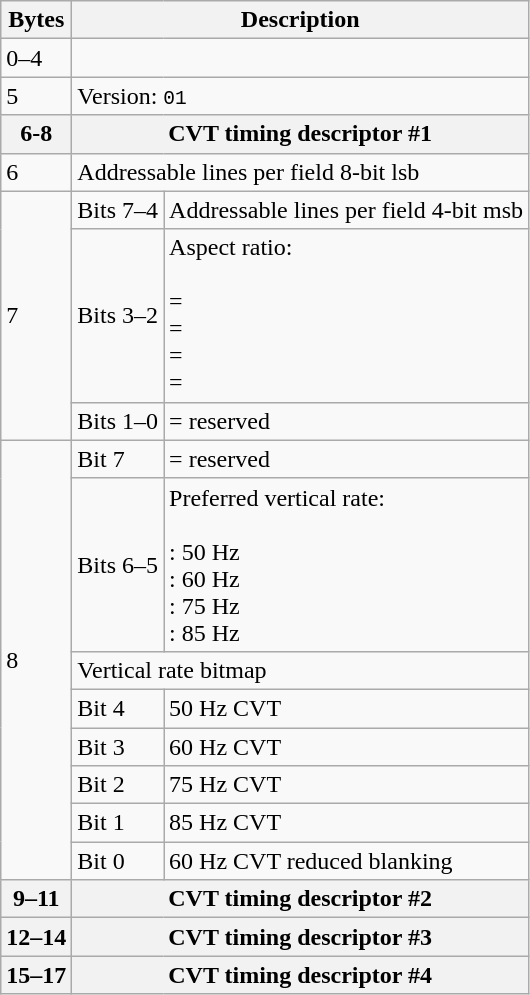<table class=wikitable>
<tr>
<th>Bytes</th>
<th colspan=2>Description</th>
</tr>
<tr>
<td>0–4</td>
<td colspan=2>  </td>
</tr>
<tr>
<td>5</td>
<td colspan=2>Version: <code>01</code></td>
</tr>
<tr>
<th>6-8</th>
<th colspan=2>CVT timing descriptor #1</th>
</tr>
<tr>
<td>6</td>
<td colspan=2>Addressable lines per field 8-bit lsb</td>
</tr>
<tr>
<td rowspan=3>7</td>
<td>Bits 7–4</td>
<td>Addressable lines per field 4-bit msb</td>
</tr>
<tr>
<td>Bits 3–2</td>
<td>Aspect ratio:<br><br> = <br>
 = <br>
 = <br>
 = </td>
</tr>
<tr>
<td>Bits 1–0</td>
<td> = reserved</td>
</tr>
<tr>
<td rowspan=8>8</td>
<td>Bit 7</td>
<td> = reserved</td>
</tr>
<tr>
<td>Bits 6–5</td>
<td>Preferred vertical rate:<br><br>: 50 Hz<br>
: 60 Hz<br>
: 75 Hz<br>
: 85 Hz</td>
</tr>
<tr>
<td colspan=2>Vertical rate bitmap</td>
</tr>
<tr>
<td>Bit 4</td>
<td>50 Hz CVT</td>
</tr>
<tr>
<td>Bit 3</td>
<td>60 Hz CVT</td>
</tr>
<tr>
<td>Bit 2</td>
<td>75 Hz CVT</td>
</tr>
<tr>
<td>Bit 1</td>
<td>85 Hz CVT</td>
</tr>
<tr>
<td>Bit 0</td>
<td>60 Hz CVT reduced blanking</td>
</tr>
<tr>
<th>9–11</th>
<th colspan=2>CVT timing descriptor #2</th>
</tr>
<tr>
<th>12–14</th>
<th colspan=2>CVT timing descriptor #3</th>
</tr>
<tr>
<th>15–17</th>
<th colspan=2>CVT timing descriptor #4</th>
</tr>
</table>
